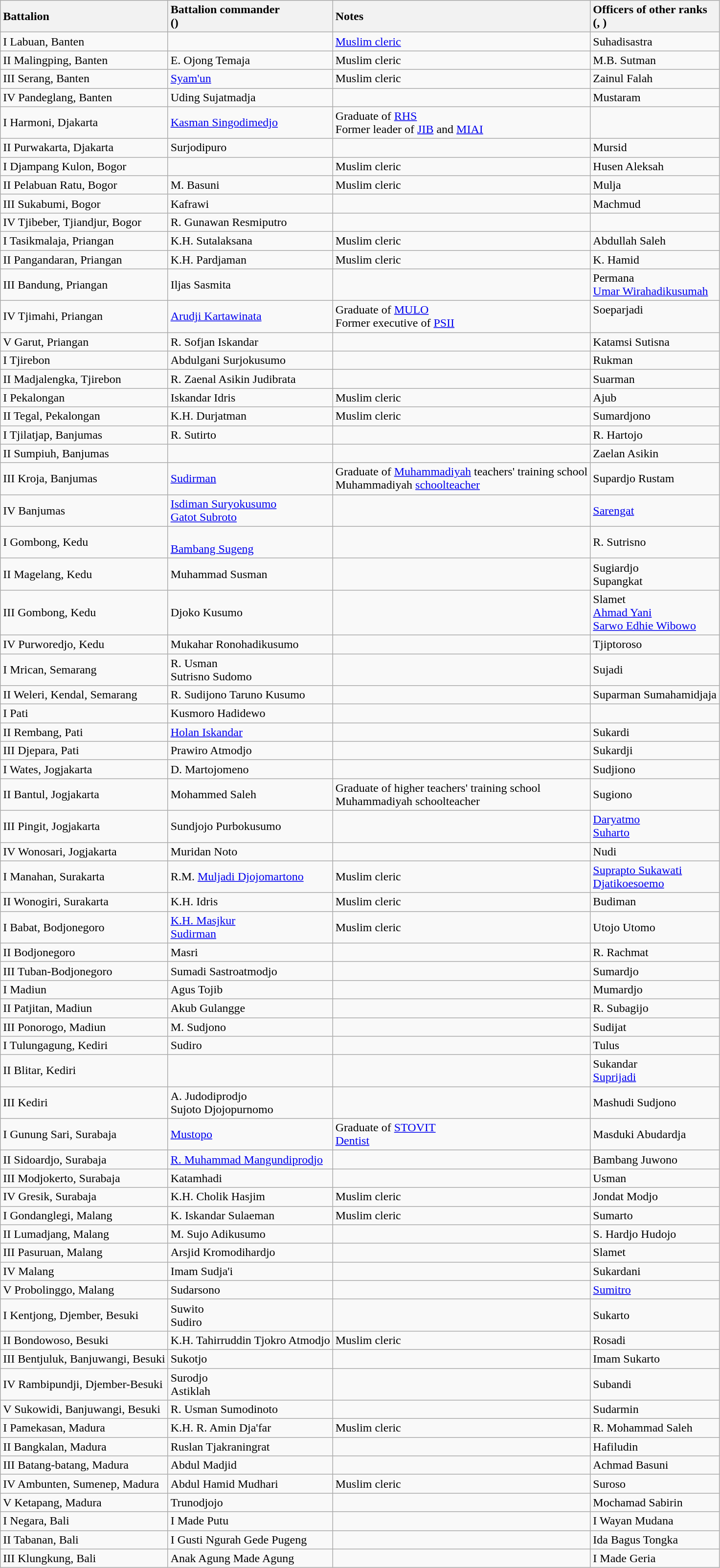<table class="wikitable">
<tr>
<th style="text-align: left;">Battalion</th>
<th style="text-align: left;">Battalion commander<br>()</th>
<th style="text-align: left;">Notes</th>
<th style="text-align: left;">Officers of other ranks<br>(, )</th>
</tr>
<tr>
<td>I Labuan, Banten</td>
<td></td>
<td><a href='#'>Muslim cleric</a></td>
<td>Suhadisastra</td>
</tr>
<tr>
<td>II Malingping, Banten</td>
<td>E. Ojong Temaja</td>
<td>Muslim cleric</td>
<td>M.B. Sutman</td>
</tr>
<tr>
<td>III Serang, Banten</td>
<td><a href='#'>Syam'un</a></td>
<td>Muslim cleric</td>
<td>Zainul Falah</td>
</tr>
<tr>
<td>IV Pandeglang, Banten</td>
<td>Uding Sujatmadja</td>
<td></td>
<td>Mustaram</td>
</tr>
<tr>
<td>I Harmoni, Djakarta</td>
<td><a href='#'>Kasman Singodimedjo</a></td>
<td>Graduate of <a href='#'>RHS</a><br>Former leader of <a href='#'>JIB</a> and <a href='#'>MIAI</a></td>
<td><br></td>
</tr>
<tr>
<td>II Purwakarta, Djakarta</td>
<td>Surjodipuro</td>
<td></td>
<td>Mursid</td>
</tr>
<tr>
<td>I Djampang Kulon, Bogor</td>
<td></td>
<td>Muslim cleric</td>
<td>Husen Aleksah</td>
</tr>
<tr>
<td>II Pelabuan Ratu, Bogor</td>
<td>M. Basuni</td>
<td>Muslim cleric</td>
<td>Mulja</td>
</tr>
<tr>
<td>III Sukabumi, Bogor</td>
<td>Kafrawi</td>
<td></td>
<td>Machmud</td>
</tr>
<tr>
<td>IV Tjibeber, Tjiandjur, Bogor</td>
<td>R. Gunawan Resmiputro</td>
<td></td>
<td></td>
</tr>
<tr>
<td>I Tasikmalaja, Priangan</td>
<td>K.H. Sutalaksana</td>
<td>Muslim cleric</td>
<td>Abdullah Saleh</td>
</tr>
<tr>
<td>II Pangandaran, Priangan</td>
<td>K.H. Pardjaman</td>
<td>Muslim cleric</td>
<td>K. Hamid</td>
</tr>
<tr>
<td>III Bandung, Priangan</td>
<td>Iljas Sasmita</td>
<td></td>
<td>Permana<br><a href='#'>Umar Wirahadikusumah</a></td>
</tr>
<tr>
<td>IV Tjimahi, Priangan</td>
<td><a href='#'>Arudji Kartawinata</a></td>
<td>Graduate of <a href='#'>MULO</a><br>Former executive of <a href='#'>PSII</a></td>
<td>Soeparjadi<br><br></td>
</tr>
<tr>
<td>V Garut, Priangan</td>
<td>R. Sofjan Iskandar</td>
<td></td>
<td>Katamsi Sutisna</td>
</tr>
<tr>
<td>I Tjirebon</td>
<td>Abdulgani Surjokusumo</td>
<td></td>
<td>Rukman</td>
</tr>
<tr>
<td>II Madjalengka, Tjirebon</td>
<td>R. Zaenal Asikin Judibrata</td>
<td></td>
<td>Suarman</td>
</tr>
<tr>
<td>I Pekalongan</td>
<td>Iskandar Idris</td>
<td>Muslim cleric</td>
<td>Ajub</td>
</tr>
<tr>
<td>II Tegal, Pekalongan</td>
<td>K.H. Durjatman</td>
<td>Muslim cleric</td>
<td>Sumardjono</td>
</tr>
<tr>
<td>I Tjilatjap, Banjumas</td>
<td>R. Sutirto</td>
<td></td>
<td>R. Hartojo</td>
</tr>
<tr>
<td>II Sumpiuh, Banjumas</td>
<td></td>
<td></td>
<td>Zaelan Asikin</td>
</tr>
<tr>
<td>III Kroja, Banjumas</td>
<td><a href='#'>Sudirman</a></td>
<td>Graduate of <a href='#'>Muhammadiyah</a> teachers' training school<br>Muhammadiyah <a href='#'>schoolteacher</a></td>
<td>Supardjo Rustam</td>
</tr>
<tr>
<td>IV Banjumas</td>
<td><a href='#'>Isdiman Suryokusumo</a><br><a href='#'>Gatot Subroto</a></td>
<td></td>
<td><a href='#'>Sarengat</a></td>
</tr>
<tr>
<td>I Gombong, Kedu</td>
<td><br><a href='#'>Bambang Sugeng</a></td>
<td></td>
<td>R. Sutrisno</td>
</tr>
<tr>
<td>II Magelang, Kedu</td>
<td>Muhammad Susman</td>
<td></td>
<td>Sugiardjo<br>Supangkat</td>
</tr>
<tr>
<td>III Gombong, Kedu</td>
<td>Djoko Kusumo</td>
<td></td>
<td>Slamet<br><a href='#'>Ahmad Yani</a><br><a href='#'>Sarwo Edhie Wibowo</a></td>
</tr>
<tr>
<td>IV Purworedjo, Kedu</td>
<td>Mukahar Ronohadikusumo</td>
<td></td>
<td>Tjiptoroso</td>
</tr>
<tr>
<td>I Mrican, Semarang</td>
<td>R. Usman<br>Sutrisno Sudomo</td>
<td></td>
<td>Sujadi</td>
</tr>
<tr>
<td>II Weleri, Kendal, Semarang</td>
<td>R. Sudijono Taruno Kusumo</td>
<td></td>
<td>Suparman Sumahamidjaja</td>
</tr>
<tr>
<td>I Pati</td>
<td>Kusmoro Hadidewo</td>
<td></td>
<td></td>
</tr>
<tr>
<td>II Rembang, Pati</td>
<td><a href='#'>Holan Iskandar</a></td>
<td></td>
<td>Sukardi</td>
</tr>
<tr>
<td>III Djepara, Pati</td>
<td>Prawiro Atmodjo</td>
<td></td>
<td>Sukardji</td>
</tr>
<tr>
<td>I Wates, Jogjakarta</td>
<td>D. Martojomeno</td>
<td></td>
<td>Sudjiono</td>
</tr>
<tr>
<td>II Bantul, Jogjakarta</td>
<td>Mohammed Saleh</td>
<td>Graduate of higher teachers' training school<br>Muhammadiyah schoolteacher</td>
<td>Sugiono</td>
</tr>
<tr>
<td>III Pingit, Jogjakarta</td>
<td>Sundjojo Purbokusumo</td>
<td></td>
<td><a href='#'>Daryatmo</a><br><a href='#'>Suharto</a></td>
</tr>
<tr>
<td>IV Wonosari, Jogjakarta</td>
<td>Muridan Noto</td>
<td></td>
<td>Nudi</td>
</tr>
<tr>
<td>I Manahan, Surakarta</td>
<td>R.M. <a href='#'>Muljadi Djojomartono</a></td>
<td>Muslim cleric</td>
<td><a href='#'>Suprapto Sukawati</a><br><a href='#'>Djatikoesoemo</a></td>
</tr>
<tr>
<td>II Wonogiri, Surakarta</td>
<td>K.H. Idris</td>
<td>Muslim cleric</td>
<td>Budiman</td>
</tr>
<tr>
<td>I Babat, Bodjonegoro</td>
<td><a href='#'>K.H. Masjkur</a><br><a href='#'>Sudirman</a></td>
<td>Muslim cleric</td>
<td>Utojo Utomo</td>
</tr>
<tr>
<td>II Bodjonegoro</td>
<td>Masri</td>
<td></td>
<td>R. Rachmat</td>
</tr>
<tr>
<td>III Tuban-Bodjonegoro</td>
<td>Sumadi Sastroatmodjo</td>
<td></td>
<td>Sumardjo</td>
</tr>
<tr>
<td>I Madiun</td>
<td>Agus Tojib</td>
<td></td>
<td>Mumardjo</td>
</tr>
<tr>
<td>II Patjitan, Madiun</td>
<td>Akub Gulangge</td>
<td></td>
<td>R. Subagijo</td>
</tr>
<tr>
<td>III Ponorogo, Madiun</td>
<td>M. Sudjono</td>
<td></td>
<td>Sudijat</td>
</tr>
<tr>
<td>I Tulungagung, Kediri</td>
<td>Sudiro</td>
<td></td>
<td>Tulus</td>
</tr>
<tr>
<td>II Blitar, Kediri</td>
<td></td>
<td></td>
<td>Sukandar<br><a href='#'>Suprijadi</a></td>
</tr>
<tr>
<td>III Kediri</td>
<td>A. Judodiprodjo <br>Sujoto Djojopurnomo</td>
<td></td>
<td>Mashudi Sudjono</td>
</tr>
<tr>
<td>I Gunung Sari, Surabaja</td>
<td><a href='#'>Mustopo</a></td>
<td>Graduate of <a href='#'>STOVIT</a><br><a href='#'>Dentist</a></td>
<td>Masduki Abudardja</td>
</tr>
<tr>
<td>II Sidoardjo, Surabaja</td>
<td><a href='#'>R. Muhammad Mangundiprodjo</a></td>
<td></td>
<td>Bambang Juwono</td>
</tr>
<tr>
<td>III Modjokerto, Surabaja</td>
<td>Katamhadi</td>
<td></td>
<td>Usman</td>
</tr>
<tr>
<td>IV Gresik, Surabaja</td>
<td>K.H. Cholik Hasjim</td>
<td>Muslim cleric</td>
<td>Jondat Modjo</td>
</tr>
<tr>
<td>I Gondanglegi, Malang</td>
<td>K. Iskandar Sulaeman</td>
<td>Muslim cleric</td>
<td>Sumarto</td>
</tr>
<tr>
<td>II Lumadjang, Malang</td>
<td>M. Sujo Adikusumo</td>
<td></td>
<td>S. Hardjo Hudojo</td>
</tr>
<tr>
<td>III Pasuruan, Malang</td>
<td>Arsjid Kromodihardjo</td>
<td></td>
<td>Slamet</td>
</tr>
<tr>
<td>IV Malang</td>
<td>Imam Sudja'i</td>
<td></td>
<td>Sukardani</td>
</tr>
<tr>
<td>V Probolinggo, Malang</td>
<td>Sudarsono</td>
<td></td>
<td><a href='#'>Sumitro</a></td>
</tr>
<tr>
<td>I Kentjong, Djember, Besuki</td>
<td>Suwito<br>Sudiro</td>
<td></td>
<td>Sukarto</td>
</tr>
<tr>
<td>II Bondowoso, Besuki</td>
<td>K.H. Tahirruddin Tjokro Atmodjo</td>
<td>Muslim cleric</td>
<td>Rosadi</td>
</tr>
<tr>
<td>III Bentjuluk, Banjuwangi, Besuki</td>
<td>Sukotjo</td>
<td></td>
<td>Imam Sukarto</td>
</tr>
<tr>
<td>IV Rambipundji, Djember-Besuki</td>
<td>Surodjo<br>Astiklah</td>
<td></td>
<td>Subandi</td>
</tr>
<tr>
<td>V Sukowidi, Banjuwangi, Besuki</td>
<td>R. Usman Sumodinoto</td>
<td></td>
<td>Sudarmin</td>
</tr>
<tr>
<td>I Pamekasan, Madura</td>
<td>K.H. R. Amin Dja'far</td>
<td>Muslim cleric</td>
<td>R. Mohammad Saleh</td>
</tr>
<tr>
<td>II Bangkalan, Madura</td>
<td>Ruslan Tjakraningrat</td>
<td></td>
<td>Hafiludin</td>
</tr>
<tr>
<td>III Batang-batang, Madura</td>
<td>Abdul Madjid</td>
<td></td>
<td>Achmad Basuni</td>
</tr>
<tr>
<td>IV Ambunten, Sumenep, Madura</td>
<td>Abdul Hamid Mudhari</td>
<td>Muslim cleric</td>
<td>Suroso</td>
</tr>
<tr>
<td>V Ketapang, Madura</td>
<td>Trunodjojo</td>
<td></td>
<td>Mochamad Sabirin</td>
</tr>
<tr>
<td>I Negara, Bali</td>
<td>I Made Putu</td>
<td></td>
<td>I Wayan Mudana</td>
</tr>
<tr>
<td>II Tabanan, Bali</td>
<td>I Gusti Ngurah Gede Pugeng</td>
<td></td>
<td>Ida Bagus Tongka</td>
</tr>
<tr>
<td>III Klungkung, Bali</td>
<td>Anak Agung Made Agung</td>
<td></td>
<td>I Made Geria</td>
</tr>
</table>
